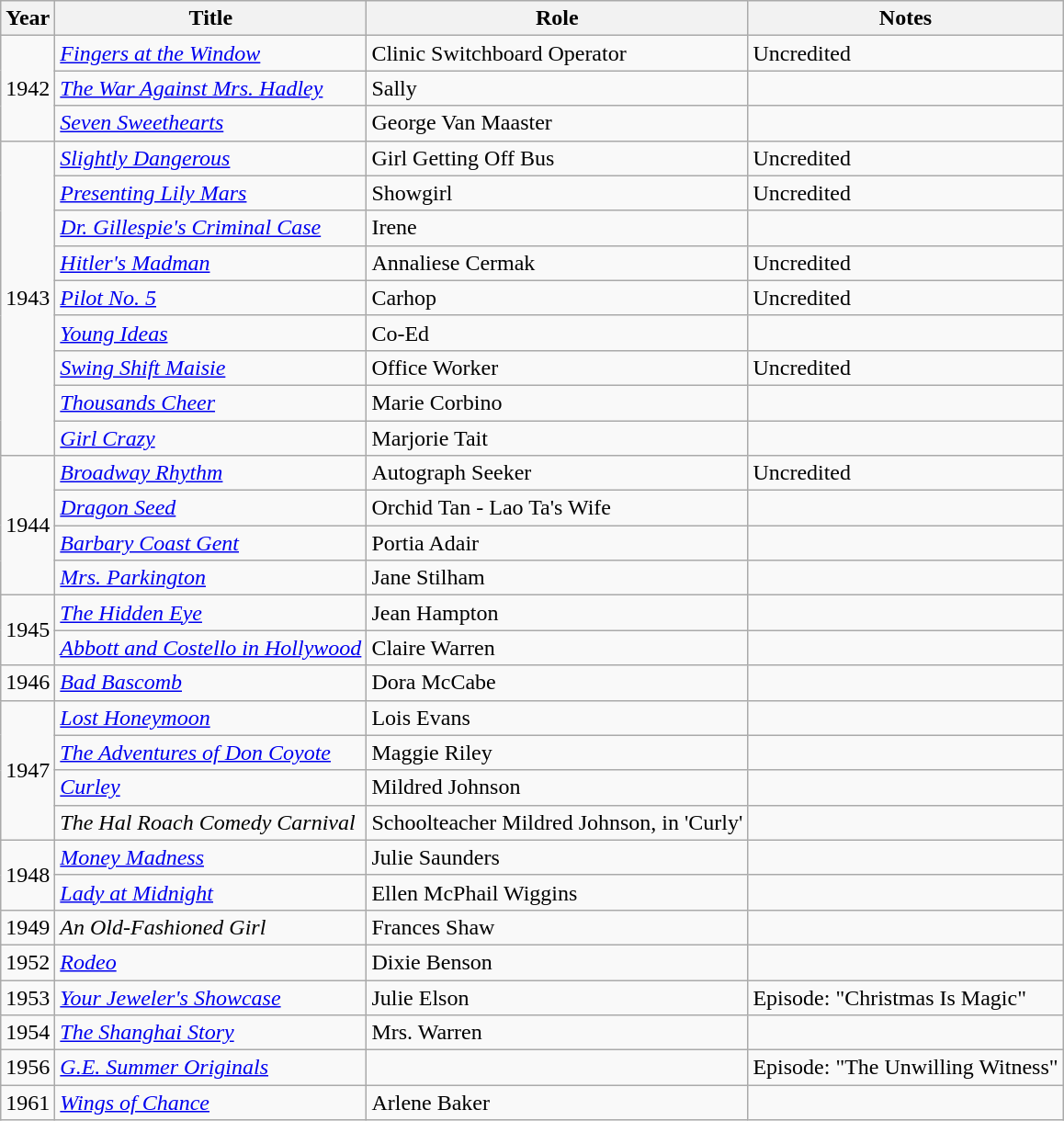<table class="wikitable">
<tr>
<th>Year</th>
<th>Title</th>
<th>Role</th>
<th>Notes</th>
</tr>
<tr>
<td rowspan=3>1942</td>
<td><em><a href='#'>Fingers at the Window</a></em></td>
<td>Clinic Switchboard Operator</td>
<td>Uncredited</td>
</tr>
<tr>
<td><em><a href='#'>The War Against Mrs. Hadley</a></em></td>
<td>Sally</td>
<td></td>
</tr>
<tr>
<td><em><a href='#'>Seven Sweethearts</a></em></td>
<td>George Van Maaster</td>
<td></td>
</tr>
<tr>
<td rowspan=9>1943</td>
<td><em><a href='#'>Slightly Dangerous</a></em></td>
<td>Girl Getting Off Bus</td>
<td>Uncredited</td>
</tr>
<tr>
<td><em><a href='#'>Presenting Lily Mars</a></em></td>
<td>Showgirl</td>
<td>Uncredited</td>
</tr>
<tr>
<td><em><a href='#'>Dr. Gillespie's Criminal Case</a></em></td>
<td>Irene</td>
<td></td>
</tr>
<tr>
<td><em><a href='#'>Hitler's Madman</a></em></td>
<td>Annaliese Cermak</td>
<td>Uncredited</td>
</tr>
<tr>
<td><em><a href='#'>Pilot No. 5</a></em></td>
<td>Carhop</td>
<td>Uncredited</td>
</tr>
<tr>
<td><em><a href='#'>Young Ideas</a></em></td>
<td>Co-Ed</td>
<td></td>
</tr>
<tr>
<td><em><a href='#'>Swing Shift Maisie</a></em></td>
<td>Office Worker</td>
<td>Uncredited</td>
</tr>
<tr>
<td><em><a href='#'>Thousands Cheer</a></em></td>
<td>Marie Corbino</td>
<td></td>
</tr>
<tr>
<td><em><a href='#'>Girl Crazy</a></em></td>
<td>Marjorie Tait</td>
<td></td>
</tr>
<tr>
<td rowspan=4>1944</td>
<td><em><a href='#'>Broadway Rhythm</a></em></td>
<td>Autograph Seeker</td>
<td>Uncredited</td>
</tr>
<tr>
<td><em><a href='#'>Dragon Seed</a></em></td>
<td>Orchid Tan - Lao Ta's Wife</td>
<td></td>
</tr>
<tr>
<td><em><a href='#'>Barbary Coast Gent</a></em></td>
<td>Portia Adair</td>
<td></td>
</tr>
<tr>
<td><em><a href='#'>Mrs. Parkington</a></em></td>
<td>Jane Stilham</td>
<td></td>
</tr>
<tr>
<td rowspan=2>1945</td>
<td><em><a href='#'>The Hidden Eye</a></em></td>
<td>Jean Hampton</td>
<td></td>
</tr>
<tr>
<td><em><a href='#'>Abbott and Costello in Hollywood</a></em></td>
<td>Claire Warren</td>
<td></td>
</tr>
<tr>
<td>1946</td>
<td><em><a href='#'>Bad Bascomb</a></em></td>
<td>Dora McCabe</td>
<td></td>
</tr>
<tr>
<td rowspan=4>1947</td>
<td><em><a href='#'>Lost Honeymoon</a></em></td>
<td>Lois Evans</td>
<td></td>
</tr>
<tr>
<td><em><a href='#'>The Adventures of Don Coyote</a></em></td>
<td>Maggie Riley</td>
<td></td>
</tr>
<tr>
<td><em><a href='#'>Curley</a></em></td>
<td>Mildred Johnson</td>
<td></td>
</tr>
<tr>
<td><em>The Hal Roach Comedy Carnival</em></td>
<td>Schoolteacher Mildred Johnson, in 'Curly'</td>
<td></td>
</tr>
<tr>
<td rowspan=2>1948</td>
<td><em><a href='#'>Money Madness</a></em></td>
<td>Julie Saunders</td>
<td></td>
</tr>
<tr>
<td><em><a href='#'>Lady at Midnight</a></em></td>
<td>Ellen McPhail Wiggins</td>
<td></td>
</tr>
<tr>
<td>1949</td>
<td><em>An Old-Fashioned Girl</em></td>
<td>Frances Shaw</td>
<td></td>
</tr>
<tr>
<td>1952</td>
<td><em><a href='#'>Rodeo</a></em></td>
<td>Dixie Benson</td>
<td></td>
</tr>
<tr>
<td>1953</td>
<td><em><a href='#'>Your Jeweler's Showcase</a></em></td>
<td>Julie Elson</td>
<td>Episode: "Christmas Is Magic"</td>
</tr>
<tr>
<td>1954</td>
<td><em><a href='#'>The Shanghai Story</a></em></td>
<td>Mrs. Warren</td>
<td></td>
</tr>
<tr>
<td>1956</td>
<td><em><a href='#'>G.E. Summer Originals</a></em></td>
<td></td>
<td>Episode: "The Unwilling Witness"</td>
</tr>
<tr>
<td>1961</td>
<td><em><a href='#'>Wings of Chance</a></em></td>
<td>Arlene Baker</td>
<td></td>
</tr>
</table>
